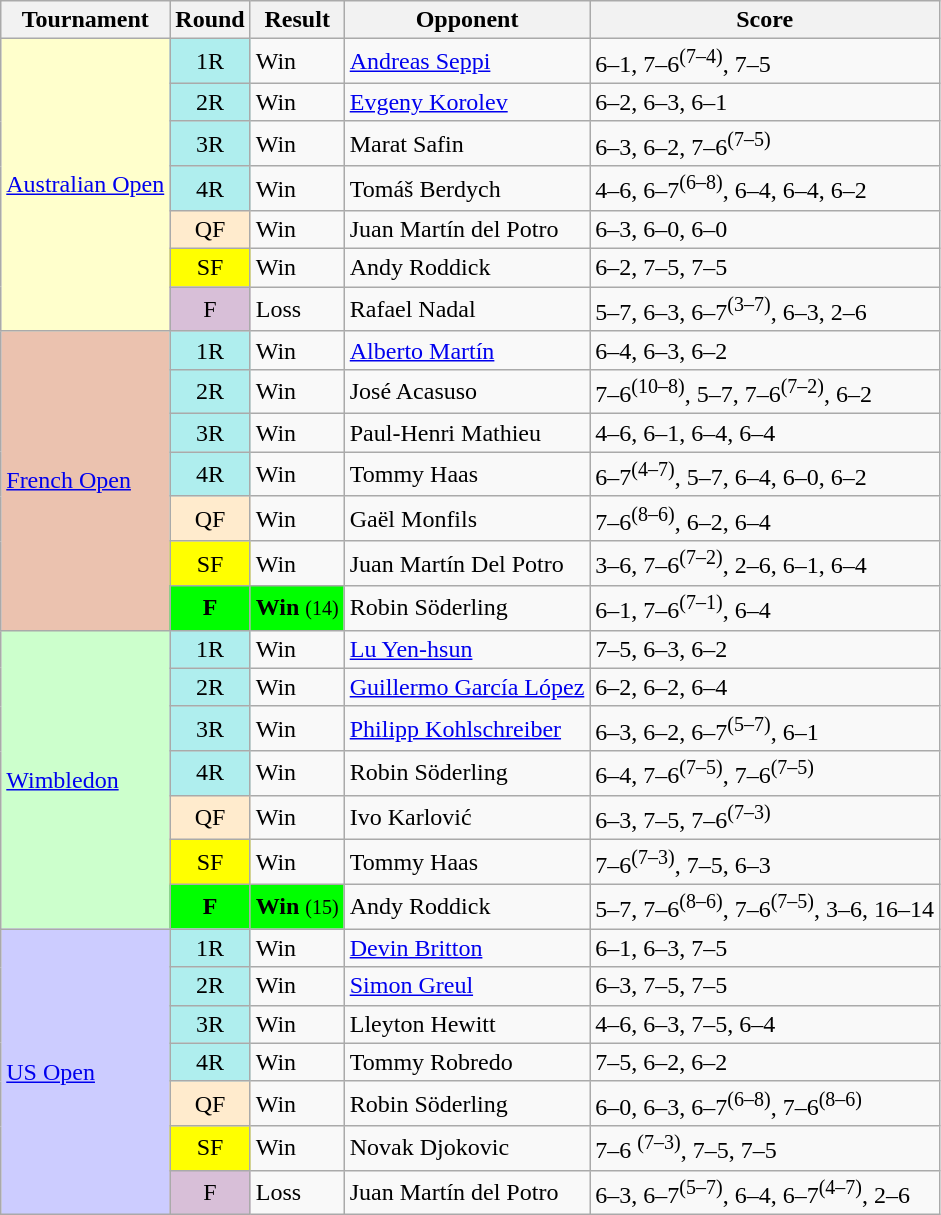<table class="wikitable">
<tr>
<th>Tournament</th>
<th>Round</th>
<th>Result</th>
<th>Opponent</th>
<th>Score</th>
</tr>
<tr>
<td rowspan="7" bgcolor="#FFFFCC"><a href='#'>Australian Open</a></td>
<td align="center" style="background:#afeeee;">1R</td>
<td>Win</td>
<td> <a href='#'>Andreas Seppi</a></td>
<td>6–1, 7–6<sup>(7–4)</sup>, 7–5</td>
</tr>
<tr>
<td align="center" style="background:#afeeee;">2R</td>
<td>Win</td>
<td> <a href='#'>Evgeny Korolev</a></td>
<td>6–2, 6–3, 6–1</td>
</tr>
<tr>
<td align="center" style="background:#afeeee;">3R</td>
<td>Win</td>
<td> Marat Safin</td>
<td>6–3, 6–2, 7–6<sup>(7–5)</sup></td>
</tr>
<tr>
<td align="center" style="background:#afeeee;">4R</td>
<td>Win</td>
<td> Tomáš Berdych</td>
<td>4–6, 6–7<sup>(6–8)</sup>, 6–4, 6–4, 6–2</td>
</tr>
<tr>
<td align="center" style="background:#ffebcd;">QF</td>
<td>Win</td>
<td> Juan Martín del Potro</td>
<td>6–3, 6–0, 6–0</td>
</tr>
<tr>
<td align="center" style="background:yellow;">SF</td>
<td>Win</td>
<td> Andy Roddick</td>
<td>6–2, 7–5, 7–5</td>
</tr>
<tr>
<td align="center" style="background:#D8BFD8;">F</td>
<td>Loss</td>
<td> Rafael Nadal</td>
<td>5–7, 6–3, 6–7<sup>(3–7)</sup>, 6–3, 2–6</td>
</tr>
<tr>
<td rowspan="7" bgcolor="#EBC2AF"><a href='#'>French Open</a></td>
<td align="center" style="background:#afeeee;">1R</td>
<td>Win</td>
<td> <a href='#'>Alberto Martín</a></td>
<td>6–4, 6–3, 6–2</td>
</tr>
<tr>
<td align="center" style="background:#afeeee;">2R</td>
<td>Win</td>
<td> José Acasuso</td>
<td>7–6<sup>(10–8)</sup>, 5–7, 7–6<sup>(7–2)</sup>, 6–2</td>
</tr>
<tr>
<td align="center" style="background:#afeeee;">3R</td>
<td>Win</td>
<td> Paul-Henri Mathieu</td>
<td>4–6, 6–1, 6–4, 6–4</td>
</tr>
<tr>
<td align="center" style="background:#afeeee;">4R</td>
<td>Win</td>
<td> Tommy Haas</td>
<td>6–7<sup>(4–7)</sup>, 5–7, 6–4, 6–0, 6–2</td>
</tr>
<tr>
<td align="center" style="background:#ffebcd;">QF</td>
<td>Win</td>
<td> Gaël Monfils</td>
<td>7–6<sup>(8–6)</sup>, 6–2, 6–4</td>
</tr>
<tr>
<td align="center" style="background:yellow;">SF</td>
<td>Win</td>
<td> Juan Martín Del Potro</td>
<td>3–6, 7–6<sup>(7–2)</sup>, 2–6, 6–1, 6–4</td>
</tr>
<tr>
<td align="center" style="background:#00ff00;"><strong>F</strong></td>
<td style="background:#00ff00;"><strong>Win</strong> <small>(14)</small></td>
<td> Robin Söderling</td>
<td>6–1, 7–6<sup>(7–1)</sup>, 6–4</td>
</tr>
<tr>
<td rowspan="7" bgcolor="#CCFFCC"><a href='#'>Wimbledon</a></td>
<td align="center" style="background:#afeeee;">1R</td>
<td>Win</td>
<td> <a href='#'>Lu Yen-hsun</a></td>
<td>7–5, 6–3, 6–2</td>
</tr>
<tr>
<td align="center" style="background:#afeeee;">2R</td>
<td>Win</td>
<td> <a href='#'>Guillermo García López</a></td>
<td>6–2, 6–2, 6–4</td>
</tr>
<tr>
<td align="center" style="background:#afeeee;">3R</td>
<td>Win</td>
<td> <a href='#'>Philipp Kohlschreiber</a></td>
<td>6–3, 6–2, 6–7<sup>(5–7)</sup>, 6–1</td>
</tr>
<tr>
<td align="center" style="background:#afeeee;">4R</td>
<td>Win</td>
<td> Robin Söderling</td>
<td>6–4, 7–6<sup>(7–5)</sup>, 7–6<sup>(7–5)</sup></td>
</tr>
<tr>
<td align="center" style="background:#ffebcd;">QF</td>
<td>Win</td>
<td> Ivo Karlović</td>
<td>6–3, 7–5, 7–6<sup>(7–3)</sup></td>
</tr>
<tr>
<td align="center" style="background:yellow;">SF</td>
<td>Win</td>
<td> Tommy Haas</td>
<td>7–6<sup>(7–3)</sup>, 7–5, 6–3</td>
</tr>
<tr>
<td align="center" style="background:#00ff00;"><strong>F</strong></td>
<td style="background:#00ff00;"><strong>Win</strong> <small>(15)</small></td>
<td> Andy Roddick</td>
<td>5–7, 7–6<sup>(8–6)</sup>, 7–6<sup>(7–5)</sup>, 3–6, 16–14</td>
</tr>
<tr>
<td rowspan="7" bgcolor="#CCCCFF"><a href='#'>US Open</a></td>
<td align="center" style="background:#afeeee;">1R</td>
<td>Win</td>
<td> <a href='#'>Devin Britton</a></td>
<td>6–1, 6–3, 7–5</td>
</tr>
<tr>
<td align="center" style="background:#afeeee;">2R</td>
<td>Win</td>
<td> <a href='#'>Simon Greul</a></td>
<td>6–3, 7–5, 7–5</td>
</tr>
<tr>
<td align="center" style="background:#afeeee;">3R</td>
<td>Win</td>
<td> Lleyton Hewitt</td>
<td>4–6, 6–3, 7–5, 6–4</td>
</tr>
<tr>
<td align="center" style="background:#afeeee;">4R</td>
<td>Win</td>
<td> Tommy Robredo</td>
<td>7–5, 6–2, 6–2</td>
</tr>
<tr>
<td align="center" style="background:#ffebcd;">QF</td>
<td>Win</td>
<td> Robin Söderling</td>
<td>6–0, 6–3, 6–7<sup>(6–8)</sup>, 7–6<sup>(8–6)</sup></td>
</tr>
<tr>
<td align="center" style="background:yellow;">SF</td>
<td>Win</td>
<td> Novak Djokovic</td>
<td>7–6 <sup>(7–3)</sup>, 7–5, 7–5</td>
</tr>
<tr>
<td align="center" style="background:#D8BFD8;">F</td>
<td>Loss</td>
<td> Juan Martín del Potro</td>
<td>6–3, 6–7<sup>(5–7)</sup>, 6–4, 6–7<sup>(4–7)</sup>, 2–6</td>
</tr>
</table>
